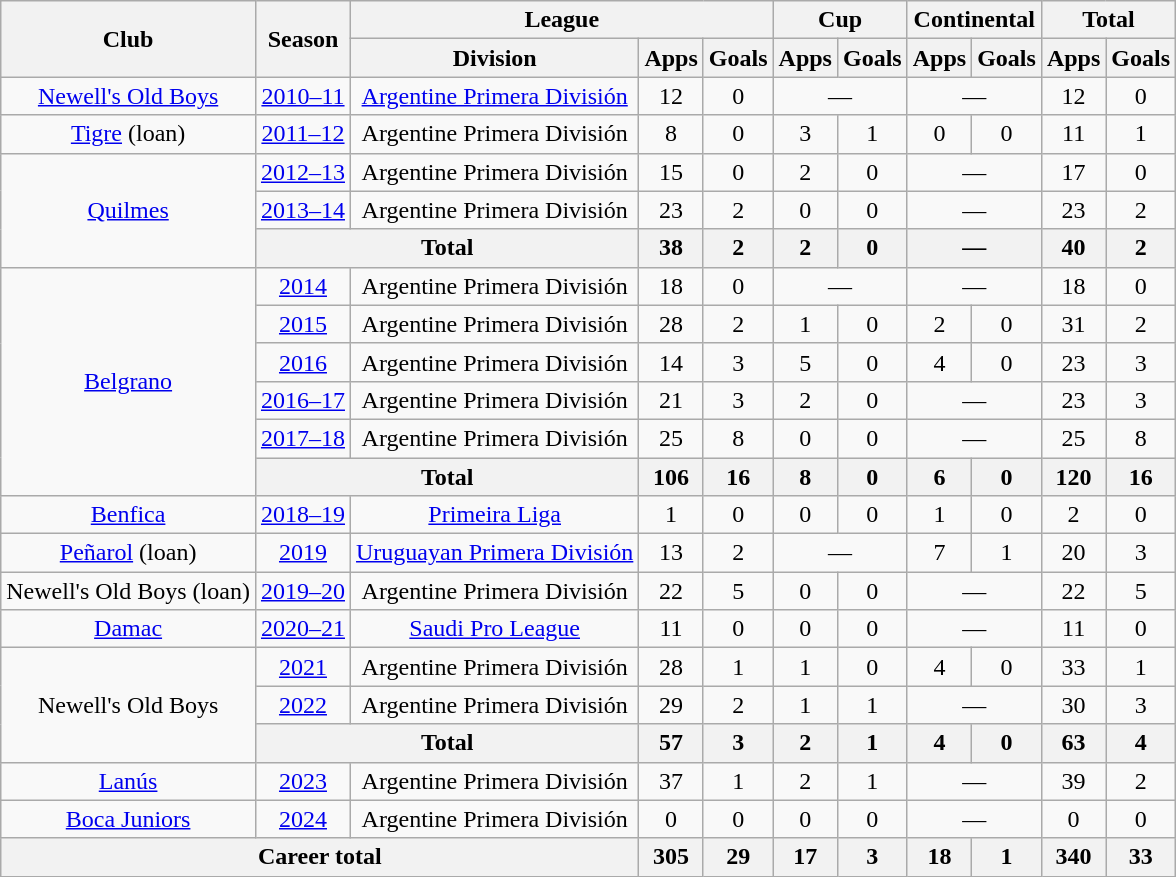<table class="wikitable" style="text-align: center">
<tr>
<th rowspan="2">Club</th>
<th rowspan="2">Season</th>
<th colspan="3">League</th>
<th colspan="2">Cup</th>
<th colspan="2">Continental</th>
<th colspan="2">Total</th>
</tr>
<tr>
<th>Division</th>
<th>Apps</th>
<th>Goals</th>
<th>Apps</th>
<th>Goals</th>
<th>Apps</th>
<th>Goals</th>
<th>Apps</th>
<th>Goals</th>
</tr>
<tr>
<td><a href='#'>Newell's Old Boys</a></td>
<td><a href='#'>2010–11</a></td>
<td><a href='#'>Argentine Primera División</a></td>
<td>12</td>
<td>0</td>
<td colspan="2">—</td>
<td colspan="2">—</td>
<td>12</td>
<td>0</td>
</tr>
<tr>
<td><a href='#'>Tigre</a> (loan)</td>
<td><a href='#'>2011–12</a></td>
<td>Argentine Primera División</td>
<td>8</td>
<td>0</td>
<td>3</td>
<td>1</td>
<td>0</td>
<td>0</td>
<td>11</td>
<td>1</td>
</tr>
<tr>
<td rowspan="3"><a href='#'>Quilmes</a></td>
<td><a href='#'>2012–13</a></td>
<td>Argentine Primera División</td>
<td>15</td>
<td>0</td>
<td>2</td>
<td>0</td>
<td colspan="2">—</td>
<td>17</td>
<td>0</td>
</tr>
<tr>
<td><a href='#'>2013–14</a></td>
<td>Argentine Primera División</td>
<td>23</td>
<td>2</td>
<td>0</td>
<td>0</td>
<td colspan="2">—</td>
<td>23</td>
<td>2</td>
</tr>
<tr>
<th colspan="2">Total</th>
<th>38</th>
<th>2</th>
<th>2</th>
<th>0</th>
<th colspan="2">—</th>
<th>40</th>
<th>2</th>
</tr>
<tr>
<td rowspan="6"><a href='#'>Belgrano</a></td>
<td><a href='#'>2014</a></td>
<td>Argentine Primera División</td>
<td>18</td>
<td>0</td>
<td colspan="2">—</td>
<td colspan="2">—</td>
<td>18</td>
<td>0</td>
</tr>
<tr>
<td><a href='#'>2015</a></td>
<td>Argentine Primera División</td>
<td>28</td>
<td>2</td>
<td>1</td>
<td>0</td>
<td>2</td>
<td>0</td>
<td>31</td>
<td>2</td>
</tr>
<tr>
<td><a href='#'>2016</a></td>
<td>Argentine Primera División</td>
<td>14</td>
<td>3</td>
<td>5</td>
<td>0</td>
<td>4</td>
<td>0</td>
<td>23</td>
<td>3</td>
</tr>
<tr>
<td><a href='#'>2016–17</a></td>
<td>Argentine Primera División</td>
<td>21</td>
<td>3</td>
<td>2</td>
<td>0</td>
<td colspan="2">—</td>
<td>23</td>
<td>3</td>
</tr>
<tr>
<td><a href='#'>2017–18</a></td>
<td>Argentine Primera División</td>
<td>25</td>
<td>8</td>
<td>0</td>
<td>0</td>
<td colspan="2">—</td>
<td>25</td>
<td>8</td>
</tr>
<tr>
<th colspan="2">Total</th>
<th>106</th>
<th>16</th>
<th>8</th>
<th>0</th>
<th>6</th>
<th>0</th>
<th>120</th>
<th>16</th>
</tr>
<tr>
<td><a href='#'>Benfica</a></td>
<td><a href='#'>2018–19</a></td>
<td><a href='#'>Primeira Liga</a></td>
<td>1</td>
<td>0</td>
<td>0</td>
<td>0</td>
<td>1</td>
<td>0</td>
<td>2</td>
<td>0</td>
</tr>
<tr>
<td><a href='#'>Peñarol</a> (loan)</td>
<td><a href='#'>2019</a></td>
<td><a href='#'>Uruguayan Primera División</a></td>
<td>13</td>
<td>2</td>
<td colspan="2">—</td>
<td>7</td>
<td>1</td>
<td>20</td>
<td>3</td>
</tr>
<tr>
<td>Newell's Old Boys (loan)</td>
<td><a href='#'>2019–20</a></td>
<td>Argentine Primera División</td>
<td>22</td>
<td>5</td>
<td>0</td>
<td>0</td>
<td colspan="2">—</td>
<td>22</td>
<td>5</td>
</tr>
<tr>
<td><a href='#'>Damac</a></td>
<td><a href='#'>2020–21</a></td>
<td><a href='#'>Saudi Pro League</a></td>
<td>11</td>
<td>0</td>
<td>0</td>
<td>0</td>
<td colspan="2">—</td>
<td>11</td>
<td>0</td>
</tr>
<tr>
<td rowspan="3">Newell's Old Boys</td>
<td><a href='#'>2021</a></td>
<td>Argentine Primera División</td>
<td>28</td>
<td>1</td>
<td>1</td>
<td>0</td>
<td>4</td>
<td>0</td>
<td>33</td>
<td>1</td>
</tr>
<tr>
<td><a href='#'>2022</a></td>
<td>Argentine Primera División</td>
<td>29</td>
<td>2</td>
<td>1</td>
<td>1</td>
<td colspan="2">—</td>
<td>30</td>
<td>3</td>
</tr>
<tr>
<th colspan="2">Total</th>
<th>57</th>
<th>3</th>
<th>2</th>
<th>1</th>
<th>4</th>
<th>0</th>
<th>63</th>
<th>4</th>
</tr>
<tr>
<td><a href='#'>Lanús</a></td>
<td><a href='#'>2023</a></td>
<td>Argentine Primera División</td>
<td>37</td>
<td>1</td>
<td>2</td>
<td>1</td>
<td colspan="2">—</td>
<td>39</td>
<td>2</td>
</tr>
<tr>
<td><a href='#'>Boca Juniors</a></td>
<td><a href='#'>2024</a></td>
<td>Argentine Primera División</td>
<td>0</td>
<td>0</td>
<td>0</td>
<td>0</td>
<td colspan="2">—</td>
<td>0</td>
<td>0</td>
</tr>
<tr>
<th colspan="3">Career total</th>
<th>305</th>
<th>29</th>
<th>17</th>
<th>3</th>
<th>18</th>
<th>1</th>
<th>340</th>
<th>33</th>
</tr>
</table>
